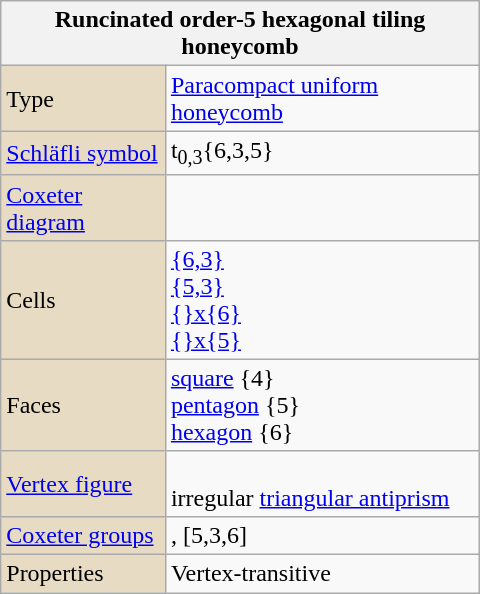<table class="wikitable" align="right" style="margin-left:10px" width="320">
<tr>
<th bgcolor=#e7dcc3 colspan=2>Runcinated order-5 hexagonal tiling honeycomb</th>
</tr>
<tr>
<td bgcolor=#e7dcc3>Type</td>
<td><a href='#'>Paracompact uniform honeycomb</a></td>
</tr>
<tr>
<td bgcolor=#e7dcc3><a href='#'>Schläfli symbol</a></td>
<td>t<sub>0,3</sub>{6,3,5}</td>
</tr>
<tr>
<td bgcolor=#e7dcc3><a href='#'>Coxeter diagram</a></td>
<td></td>
</tr>
<tr>
<td bgcolor=#e7dcc3>Cells</td>
<td><a href='#'>{6,3}</a> <br><a href='#'>{5,3}</a> <br><a href='#'>{}x{6}</a> <br><a href='#'>{}x{5}</a> </td>
</tr>
<tr>
<td bgcolor=#e7dcc3>Faces</td>
<td><a href='#'>square</a> {4}<br><a href='#'>pentagon</a> {5}<br><a href='#'>hexagon</a> {6}</td>
</tr>
<tr>
<td bgcolor=#e7dcc3><a href='#'>Vertex figure</a></td>
<td><br>irregular <a href='#'>triangular antiprism</a></td>
</tr>
<tr>
<td bgcolor=#e7dcc3><a href='#'>Coxeter groups</a></td>
<td>, [5,3,6]</td>
</tr>
<tr>
<td bgcolor=#e7dcc3>Properties</td>
<td>Vertex-transitive</td>
</tr>
</table>
